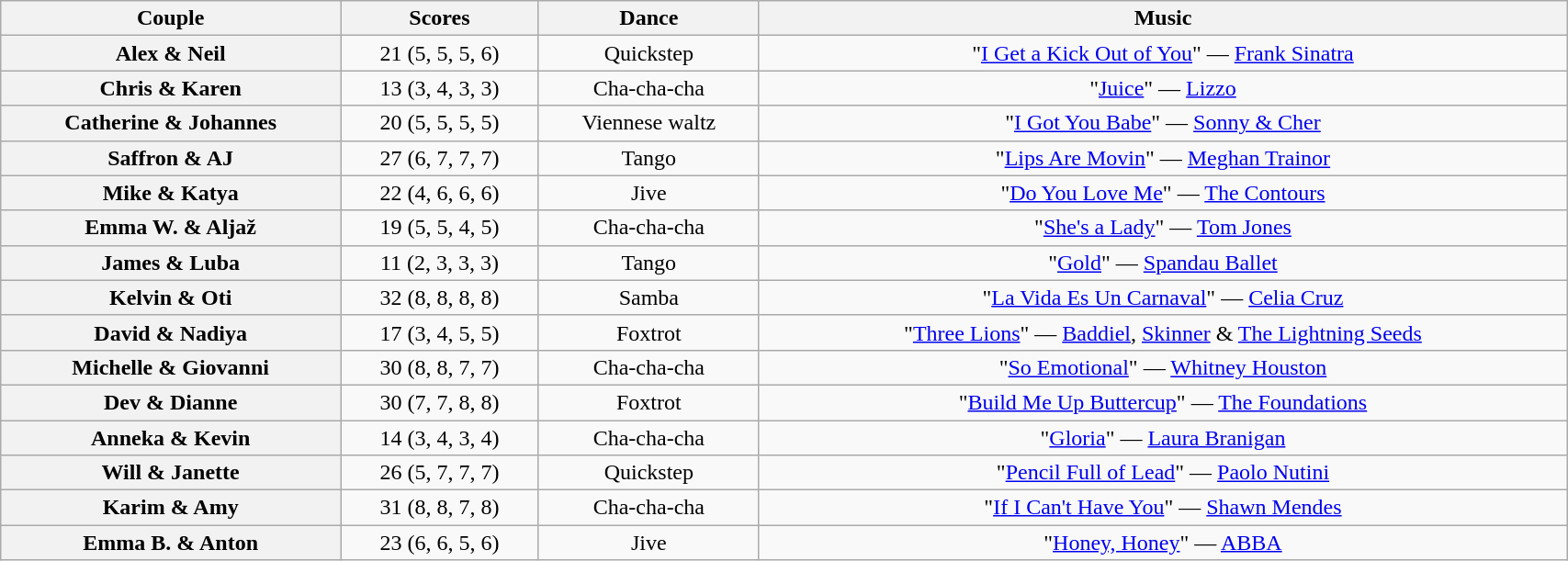<table class="wikitable sortable" style="text-align:center; width: 90%">
<tr>
<th scope="col">Couple</th>
<th scope="col">Scores</th>
<th scope="col" class="unsortable">Dance</th>
<th scope="col" class="unsortable">Music</th>
</tr>
<tr>
<th scope="row">Alex & Neil</th>
<td>21 (5, 5, 5, 6)</td>
<td>Quickstep</td>
<td>"<a href='#'>I Get a Kick Out of You</a>" — <a href='#'>Frank Sinatra</a></td>
</tr>
<tr>
<th scope="row">Chris & Karen</th>
<td>13 (3, 4, 3, 3)</td>
<td>Cha-cha-cha</td>
<td>"<a href='#'>Juice</a>" — <a href='#'>Lizzo</a></td>
</tr>
<tr>
<th scope="row">Catherine & Johannes</th>
<td>20 (5, 5, 5, 5)</td>
<td>Viennese waltz</td>
<td>"<a href='#'>I Got You Babe</a>" — <a href='#'>Sonny & Cher</a></td>
</tr>
<tr>
<th scope="row">Saffron & AJ</th>
<td>27 (6, 7, 7, 7)</td>
<td>Tango</td>
<td>"<a href='#'>Lips Are Movin</a>" — <a href='#'>Meghan Trainor</a></td>
</tr>
<tr>
<th scope="row">Mike & Katya</th>
<td>22 (4, 6, 6, 6)</td>
<td>Jive</td>
<td>"<a href='#'>Do You Love Me</a>" — <a href='#'>The Contours</a></td>
</tr>
<tr>
<th scope="row">Emma W. & Aljaž</th>
<td>19 (5, 5, 4, 5)</td>
<td>Cha-cha-cha</td>
<td>"<a href='#'>She's a Lady</a>" — <a href='#'>Tom Jones</a></td>
</tr>
<tr>
<th scope="row">James & Luba</th>
<td>11 (2, 3, 3, 3)</td>
<td>Tango</td>
<td>"<a href='#'>Gold</a>" — <a href='#'>Spandau Ballet</a></td>
</tr>
<tr>
<th scope="row">Kelvin & Oti</th>
<td>32 (8, 8, 8, 8)</td>
<td>Samba</td>
<td>"<a href='#'>La Vida Es Un Carnaval</a>" — <a href='#'>Celia Cruz</a></td>
</tr>
<tr>
<th scope="row">David & Nadiya</th>
<td>17 (3, 4, 5, 5)</td>
<td>Foxtrot</td>
<td>"<a href='#'>Three Lions</a>" — <a href='#'>Baddiel</a>, <a href='#'>Skinner</a> & <a href='#'>The Lightning Seeds</a></td>
</tr>
<tr>
<th scope="row">Michelle & Giovanni</th>
<td>30 (8, 8, 7, 7)</td>
<td>Cha-cha-cha</td>
<td>"<a href='#'>So Emotional</a>" — <a href='#'>Whitney Houston</a></td>
</tr>
<tr>
<th scope="row">Dev & Dianne</th>
<td>30 (7, 7, 8, 8)</td>
<td>Foxtrot</td>
<td>"<a href='#'>Build Me Up Buttercup</a>" — <a href='#'>The Foundations</a></td>
</tr>
<tr>
<th scope="row">Anneka & Kevin</th>
<td>14 (3, 4, 3, 4)</td>
<td>Cha-cha-cha</td>
<td>"<a href='#'>Gloria</a>" — <a href='#'>Laura Branigan</a></td>
</tr>
<tr>
<th scope="row">Will & Janette</th>
<td>26 (5, 7, 7, 7)</td>
<td>Quickstep</td>
<td>"<a href='#'>Pencil Full of Lead</a>" — <a href='#'>Paolo Nutini</a></td>
</tr>
<tr>
<th scope="row">Karim & Amy</th>
<td>31 (8, 8, 7, 8)</td>
<td>Cha-cha-cha</td>
<td>"<a href='#'>If I Can't Have You</a>" — <a href='#'>Shawn Mendes</a></td>
</tr>
<tr>
<th scope="row">Emma B. & Anton</th>
<td>23 (6, 6, 5, 6)</td>
<td>Jive</td>
<td>"<a href='#'>Honey, Honey</a>" — <a href='#'>ABBA</a></td>
</tr>
</table>
